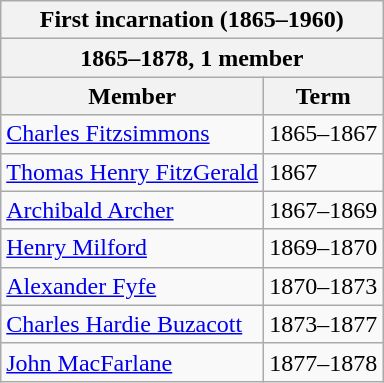<table class="wikitable">
<tr>
<th colspan="2">First incarnation  (1865–1960)</th>
</tr>
<tr>
<th colspan="2">1865–1878, 1 member</th>
</tr>
<tr>
<th>Member</th>
<th>Term</th>
</tr>
<tr>
<td><a href='#'>Charles Fitzsimmons</a></td>
<td>1865–1867</td>
</tr>
<tr>
<td><a href='#'>Thomas Henry FitzGerald</a></td>
<td>1867</td>
</tr>
<tr>
<td><a href='#'>Archibald Archer</a></td>
<td>1867–1869</td>
</tr>
<tr>
<td><a href='#'>Henry Milford</a></td>
<td>1869–1870</td>
</tr>
<tr>
<td><a href='#'>Alexander Fyfe</a></td>
<td>1870–1873</td>
</tr>
<tr>
<td><a href='#'>Charles Hardie Buzacott</a></td>
<td>1873–1877</td>
</tr>
<tr>
<td><a href='#'>John MacFarlane</a></td>
<td>1877–1878</td>
</tr>
</table>
